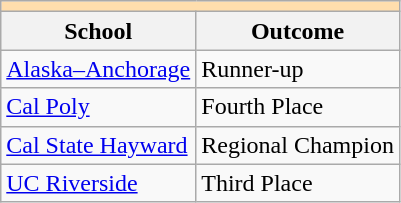<table class="wikitable" style="float:left; margin-right:1em;">
<tr>
<th colspan="3" style="background:#ffdead;"></th>
</tr>
<tr>
<th>School</th>
<th>Outcome</th>
</tr>
<tr>
<td><a href='#'>Alaska–Anchorage</a></td>
<td>Runner-up</td>
</tr>
<tr>
<td><a href='#'>Cal Poly</a></td>
<td>Fourth Place</td>
</tr>
<tr>
<td><a href='#'>Cal State Hayward</a></td>
<td>Regional Champion</td>
</tr>
<tr>
<td><a href='#'>UC Riverside</a></td>
<td>Third Place</td>
</tr>
</table>
